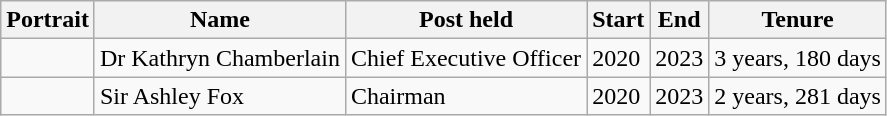<table class="wikitable">
<tr>
<th>Portrait</th>
<th>Name</th>
<th>Post held</th>
<th>Start</th>
<th>End</th>
<th>Tenure</th>
</tr>
<tr>
<td></td>
<td>Dr Kathryn Chamberlain</td>
<td>Chief Executive Officer</td>
<td>2020</td>
<td>2023</td>
<td>3 years, 180 days</td>
</tr>
<tr>
<td></td>
<td>Sir Ashley Fox</td>
<td>Chairman</td>
<td>2020</td>
<td>2023</td>
<td>2 years, 281 days</td>
</tr>
</table>
